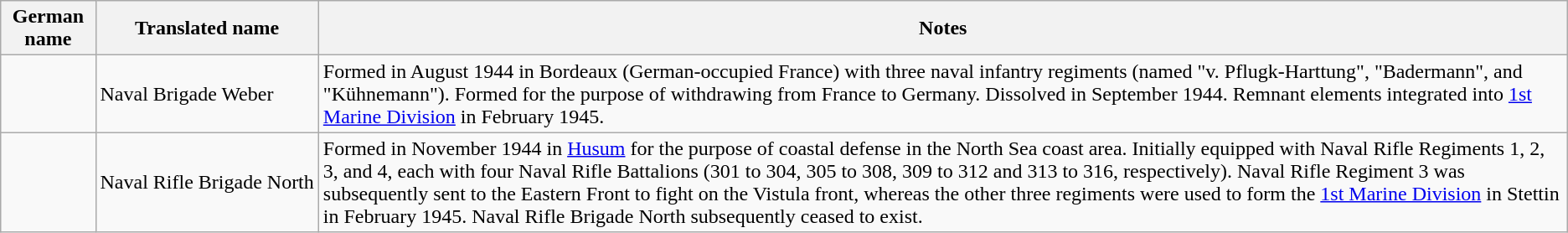<table class="wikitable">
<tr>
<th>German name</th>
<th>Translated name</th>
<th>Notes</th>
</tr>
<tr>
<td></td>
<td>Naval Brigade Weber</td>
<td>Formed in August 1944 in Bordeaux (German-occupied France) with three naval infantry regiments (named "v. Pflugk-Harttung", "Badermann", and "Kühnemann"). Formed for the purpose of withdrawing from France to Germany. Dissolved in September 1944. Remnant elements integrated into <a href='#'>1st Marine Division</a> in February 1945.</td>
</tr>
<tr>
<td style="white-space: nowrap;"></td>
<td style="white-space: nowrap;">Naval Rifle Brigade North</td>
<td>Formed in November 1944 in <a href='#'>Husum</a> for the purpose of coastal defense in the North Sea coast area. Initially equipped with Naval Rifle Regiments 1, 2, 3, and 4, each with four Naval Rifle Battalions (301 to 304, 305 to 308, 309 to 312 and 313 to 316, respectively). Naval Rifle Regiment 3 was subsequently sent to the Eastern Front to fight on the Vistula front, whereas the other three regiments were used to form the <a href='#'>1st Marine Division</a> in Stettin in February 1945. Naval Rifle Brigade North subsequently ceased to exist.</td>
</tr>
</table>
